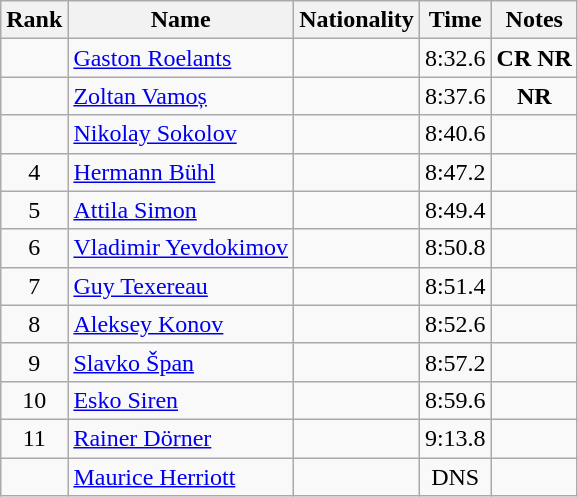<table class="wikitable sortable" style="text-align:center">
<tr>
<th>Rank</th>
<th>Name</th>
<th>Nationality</th>
<th>Time</th>
<th>Notes</th>
</tr>
<tr>
<td></td>
<td align=left><a href='#'>Gaston Roelants</a></td>
<td align=left></td>
<td>8:32.6</td>
<td><strong>CR NR</strong></td>
</tr>
<tr>
<td></td>
<td align=left><a href='#'>Zoltan Vamoș</a></td>
<td align=left></td>
<td>8:37.6</td>
<td><strong>NR</strong></td>
</tr>
<tr>
<td></td>
<td align=left><a href='#'>Nikolay Sokolov</a></td>
<td align=left></td>
<td>8:40.6</td>
<td></td>
</tr>
<tr>
<td>4</td>
<td align=left><a href='#'>Hermann Bühl</a></td>
<td align=left></td>
<td>8:47.2</td>
<td></td>
</tr>
<tr>
<td>5</td>
<td align=left><a href='#'>Attila Simon</a></td>
<td align=left></td>
<td>8:49.4</td>
<td></td>
</tr>
<tr>
<td>6</td>
<td align=left><a href='#'>Vladimir Yevdokimov</a></td>
<td align=left></td>
<td>8:50.8</td>
<td></td>
</tr>
<tr>
<td>7</td>
<td align=left><a href='#'>Guy Texereau</a></td>
<td align=left></td>
<td>8:51.4</td>
<td></td>
</tr>
<tr>
<td>8</td>
<td align=left><a href='#'>Aleksey Konov</a></td>
<td align=left></td>
<td>8:52.6</td>
<td></td>
</tr>
<tr>
<td>9</td>
<td align=left><a href='#'>Slavko Špan</a></td>
<td align=left></td>
<td>8:57.2</td>
<td></td>
</tr>
<tr>
<td>10</td>
<td align=left><a href='#'>Esko Siren</a></td>
<td align=left></td>
<td>8:59.6</td>
<td></td>
</tr>
<tr>
<td>11</td>
<td align=left><a href='#'>Rainer Dörner</a></td>
<td align=left></td>
<td>9:13.8</td>
<td></td>
</tr>
<tr>
<td></td>
<td align=left><a href='#'>Maurice Herriott</a></td>
<td align=left></td>
<td>DNS</td>
<td></td>
</tr>
</table>
